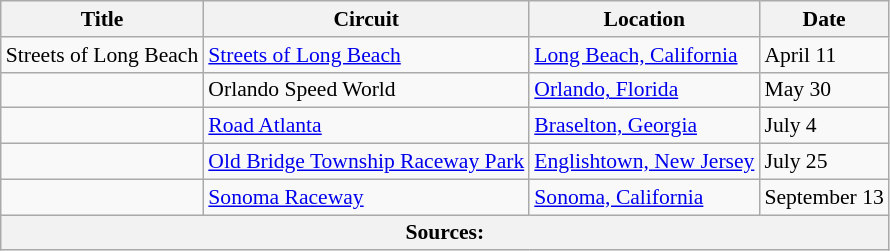<table class="wikitable" style="font-size: 90%;">
<tr>
<th>Title</th>
<th>Circuit</th>
<th>Location</th>
<th>Date</th>
</tr>
<tr>
<td>Streets of Long Beach</td>
<td><a href='#'>Streets of Long Beach</a></td>
<td><a href='#'>Long Beach, California</a></td>
<td>April 11</td>
</tr>
<tr>
<td></td>
<td>Orlando Speed World</td>
<td><a href='#'>Orlando, Florida</a></td>
<td>May 30</td>
</tr>
<tr>
<td></td>
<td><a href='#'>Road Atlanta</a></td>
<td><a href='#'>Braselton, Georgia</a></td>
<td>July 4</td>
</tr>
<tr>
<td></td>
<td><a href='#'>Old Bridge Township Raceway Park</a></td>
<td><a href='#'>Englishtown, New Jersey</a></td>
<td>July 25</td>
</tr>
<tr>
<td></td>
<td><a href='#'>Sonoma Raceway</a></td>
<td><a href='#'>Sonoma, California</a></td>
<td>September 13</td>
</tr>
<tr>
<th colspan=4>Sources:</th>
</tr>
</table>
